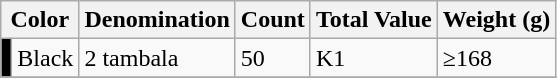<table class="wikitable">
<tr>
<th colspan=2>Color</th>
<th>Denomination</th>
<th>Count</th>
<th>Total Value</th>
<th>Weight (g)</th>
</tr>
<tr>
<td style="background:Black"></td>
<td>Black</td>
<td>2 tambala</td>
<td>50</td>
<td>K1</td>
<td>≥168</td>
</tr>
<tr>
</tr>
</table>
